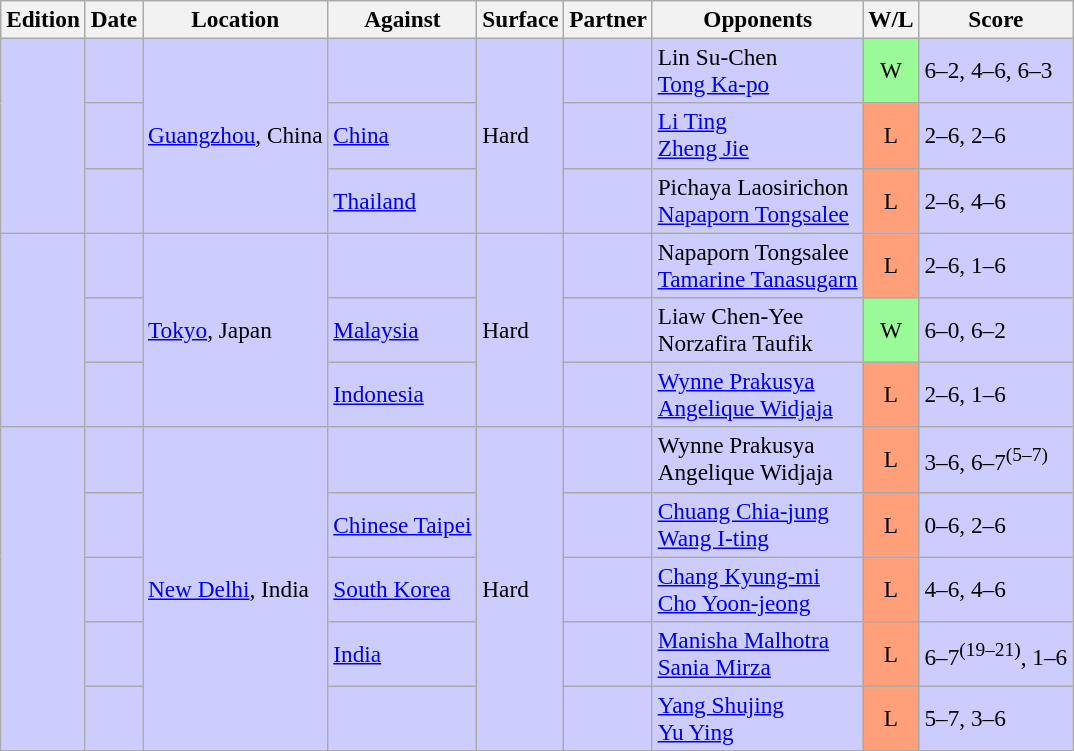<table class=wikitable style=font-size:97%>
<tr>
<th>Edition</th>
<th>Date</th>
<th>Location</th>
<th>Against</th>
<th>Surface</th>
<th>Partner</th>
<th>Opponents</th>
<th>W/L</th>
<th>Score</th>
</tr>
<tr style="background:#ccf;">
<td rowspan="3"></td>
<td></td>
<td rowspan="3"><a href='#'>Guangzhou</a>, China</td>
<td> </td>
<td rowspan="3">Hard</td>
<td> </td>
<td> Lin Su-Chen <br>  <a href='#'>Tong Ka-po</a></td>
<td style="text-align:center; background:#98fb98;">W</td>
<td>6–2, 4–6, 6–3</td>
</tr>
<tr style="background:#ccf;">
<td></td>
<td> <a href='#'>China</a></td>
<td> </td>
<td> <a href='#'>Li Ting</a> <br>  <a href='#'>Zheng Jie</a></td>
<td style="text-align:center; background:#ffa07a;">L</td>
<td>2–6, 2–6</td>
</tr>
<tr style="background:#ccf;">
<td></td>
<td> <a href='#'>Thailand</a></td>
<td> </td>
<td> Pichaya Laosirichon <br>  <a href='#'>Napaporn Tongsalee</a></td>
<td style="text-align:center; background:#ffa07a;">L</td>
<td>2–6, 4–6</td>
</tr>
<tr style="background:#ccf;">
<td rowspan="3"></td>
<td></td>
<td rowspan="3"><a href='#'>Tokyo</a>, Japan</td>
<td> </td>
<td rowspan="3">Hard</td>
<td> </td>
<td> Napaporn Tongsalee <br>  <a href='#'>Tamarine Tanasugarn</a></td>
<td style="text-align:center; background:#ffa07a;">L</td>
<td>2–6, 1–6</td>
</tr>
<tr style="background:#ccf;">
<td></td>
<td> <a href='#'>Malaysia</a></td>
<td> </td>
<td> Liaw Chen-Yee <br>  Norzafira Taufik</td>
<td style="text-align:center; background:#98fb98;">W</td>
<td>6–0, 6–2</td>
</tr>
<tr style="background:#ccf;">
<td></td>
<td> <a href='#'>Indonesia</a></td>
<td> </td>
<td> <a href='#'>Wynne Prakusya</a> <br>  <a href='#'>Angelique Widjaja</a></td>
<td style="text-align:center; background:#ffa07a;">L</td>
<td>2–6, 1–6</td>
</tr>
<tr style="background:#ccf;">
<td rowspan="5"></td>
<td></td>
<td rowspan="5"><a href='#'>New Delhi</a>, India</td>
<td> </td>
<td rowspan="5">Hard</td>
<td> </td>
<td> Wynne Prakusya <br>  Angelique Widjaja</td>
<td style="text-align:center; background:#ffa07a;">L</td>
<td>3–6, 6–7<sup>(5–7)</sup></td>
</tr>
<tr style="background:#ccf;">
<td></td>
<td> <a href='#'>Chinese Taipei</a></td>
<td> </td>
<td> <a href='#'>Chuang Chia-jung</a> <br>  <a href='#'>Wang I-ting</a></td>
<td style="text-align:center; background:#ffa07a;">L</td>
<td>0–6, 2–6</td>
</tr>
<tr style="background:#ccf;">
<td></td>
<td> <a href='#'>South Korea</a></td>
<td> </td>
<td> <a href='#'>Chang Kyung-mi</a> <br>  <a href='#'>Cho Yoon-jeong</a></td>
<td style="text-align:center; background:#ffa07a;">L</td>
<td>4–6, 4–6</td>
</tr>
<tr style="background:#ccf;">
<td></td>
<td> <a href='#'>India</a></td>
<td> </td>
<td> <a href='#'>Manisha Malhotra</a> <br>  <a href='#'>Sania Mirza</a></td>
<td style="text-align:center; background:#ffa07a;">L</td>
<td>6–7<sup>(19–21)</sup>, 1–6</td>
</tr>
<tr style="background:#ccf;">
<td></td>
<td> </td>
<td> </td>
<td> <a href='#'>Yang Shujing</a> <br>  <a href='#'>Yu Ying</a></td>
<td style="text-align:center; background:#ffa07a;">L</td>
<td>5–7, 3–6</td>
</tr>
</table>
